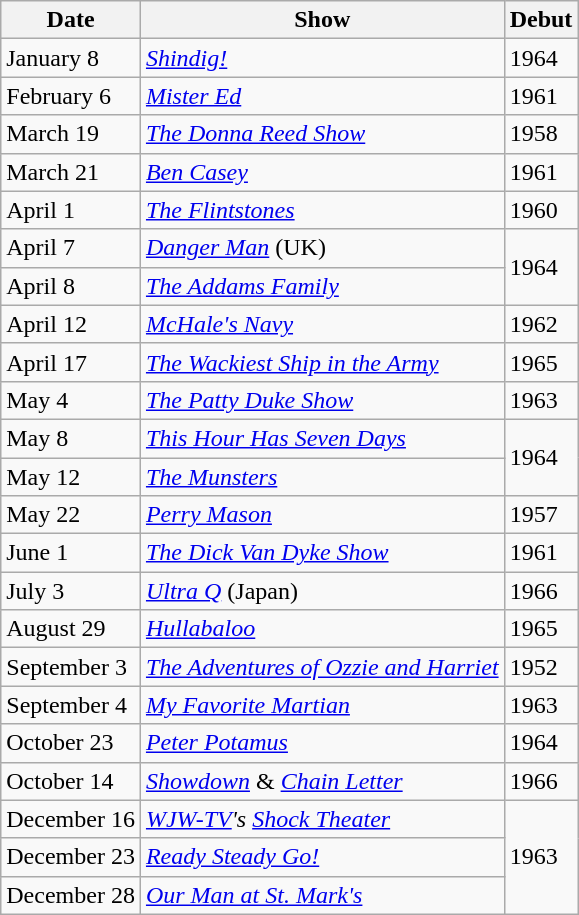<table class="wikitable">
<tr>
<th>Date</th>
<th>Show</th>
<th>Debut</th>
</tr>
<tr>
<td>January 8</td>
<td><em><a href='#'>Shindig!</a></em></td>
<td>1964</td>
</tr>
<tr>
<td>February 6</td>
<td><em><a href='#'>Mister Ed</a></em></td>
<td>1961</td>
</tr>
<tr>
<td>March 19</td>
<td><em><a href='#'>The Donna Reed Show</a></em></td>
<td>1958</td>
</tr>
<tr>
<td>March 21</td>
<td><em><a href='#'>Ben Casey</a></em></td>
<td>1961</td>
</tr>
<tr>
<td>April 1</td>
<td><em><a href='#'>The Flintstones</a></em></td>
<td>1960</td>
</tr>
<tr>
<td>April 7</td>
<td><em><a href='#'>Danger Man</a></em> (UK)</td>
<td rowspan="2">1964</td>
</tr>
<tr>
<td>April 8</td>
<td><em><a href='#'>The Addams Family</a></em></td>
</tr>
<tr>
<td>April 12</td>
<td><em><a href='#'>McHale's Navy</a></em></td>
<td>1962</td>
</tr>
<tr>
<td>April 17</td>
<td><em><a href='#'>The Wackiest Ship in the Army</a></em></td>
<td>1965</td>
</tr>
<tr>
<td>May 4</td>
<td><em><a href='#'>The Patty Duke Show</a></em></td>
<td>1963</td>
</tr>
<tr>
<td>May 8</td>
<td><em><a href='#'>This Hour Has Seven Days</a></em></td>
<td rowspan="2">1964</td>
</tr>
<tr>
<td>May 12</td>
<td><em><a href='#'>The Munsters</a></em></td>
</tr>
<tr>
<td>May 22</td>
<td><em><a href='#'>Perry Mason</a></em></td>
<td>1957</td>
</tr>
<tr>
<td>June 1</td>
<td><em><a href='#'>The Dick Van Dyke Show</a></em></td>
<td>1961</td>
</tr>
<tr>
<td>July 3</td>
<td><em><a href='#'>Ultra Q</a></em> (Japan)</td>
<td>1966</td>
</tr>
<tr>
<td>August 29</td>
<td><em><a href='#'>Hullabaloo</a></em></td>
<td>1965</td>
</tr>
<tr>
<td>September 3</td>
<td><em><a href='#'>The Adventures of Ozzie and Harriet</a></em></td>
<td>1952</td>
</tr>
<tr>
<td>September 4</td>
<td><em><a href='#'>My Favorite Martian</a></em></td>
<td>1963</td>
</tr>
<tr>
<td>October 23</td>
<td><em><a href='#'>Peter Potamus</a></em></td>
<td>1964</td>
</tr>
<tr>
<td>October 14</td>
<td><em><a href='#'>Showdown</a></em> & <em><a href='#'>Chain Letter</a></em></td>
<td>1966</td>
</tr>
<tr>
<td>December 16</td>
<td><em><a href='#'>WJW-TV</a>'s <a href='#'>Shock Theater</a></em></td>
<td rowspan="3">1963</td>
</tr>
<tr>
<td>December 23</td>
<td><em><a href='#'>Ready Steady Go!</a></em></td>
</tr>
<tr>
<td>December 28</td>
<td><em><a href='#'>Our Man at St. Mark's</a></em></td>
</tr>
</table>
